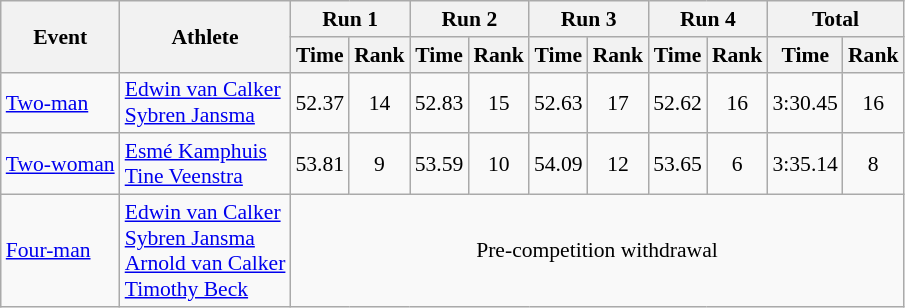<table class="wikitable" style="font-size:90%">
<tr>
<th rowspan="2">Event</th>
<th rowspan="2">Athlete</th>
<th colspan="2">Run 1</th>
<th colspan="2">Run 2</th>
<th colspan="2">Run 3</th>
<th colspan="2">Run 4</th>
<th colspan="2">Total</th>
</tr>
<tr>
<th>Time</th>
<th>Rank</th>
<th>Time</th>
<th>Rank</th>
<th>Time</th>
<th>Rank</th>
<th>Time</th>
<th>Rank</th>
<th>Time</th>
<th>Rank</th>
</tr>
<tr>
<td><a href='#'>Two-man</a></td>
<td><a href='#'>Edwin van Calker</a><br><a href='#'>Sybren Jansma</a></td>
<td align="center">52.37</td>
<td align="center">14</td>
<td align="center">52.83</td>
<td align="center">15</td>
<td align="center">52.63</td>
<td align="center">17</td>
<td align="center">52.62</td>
<td align="center">16</td>
<td align="center">3:30.45</td>
<td align="center">16</td>
</tr>
<tr>
<td><a href='#'>Two-woman</a></td>
<td><a href='#'>Esmé Kamphuis</a><br><a href='#'>Tine Veenstra</a></td>
<td align="center">53.81</td>
<td align="center">9</td>
<td align="center">53.59</td>
<td align="center">10</td>
<td align="center">54.09</td>
<td align="center">12</td>
<td align="center">53.65</td>
<td align="center">6</td>
<td align="center">3:35.14</td>
<td align="center">8</td>
</tr>
<tr>
<td><a href='#'>Four-man</a></td>
<td><a href='#'>Edwin van Calker</a><br><a href='#'>Sybren Jansma</a><br><a href='#'>Arnold van Calker</a><br><a href='#'>Timothy Beck</a></td>
<td colspan="10" align="center">Pre-competition withdrawal</td>
</tr>
</table>
